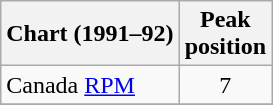<table class="wikitable sortable">
<tr>
<th>Chart (1991–92)</th>
<th>Peak<br>position</th>
</tr>
<tr>
<td>Canada <a href='#'>RPM</a></td>
<td align="center">7</td>
</tr>
<tr>
</tr>
<tr>
</tr>
<tr>
</tr>
</table>
